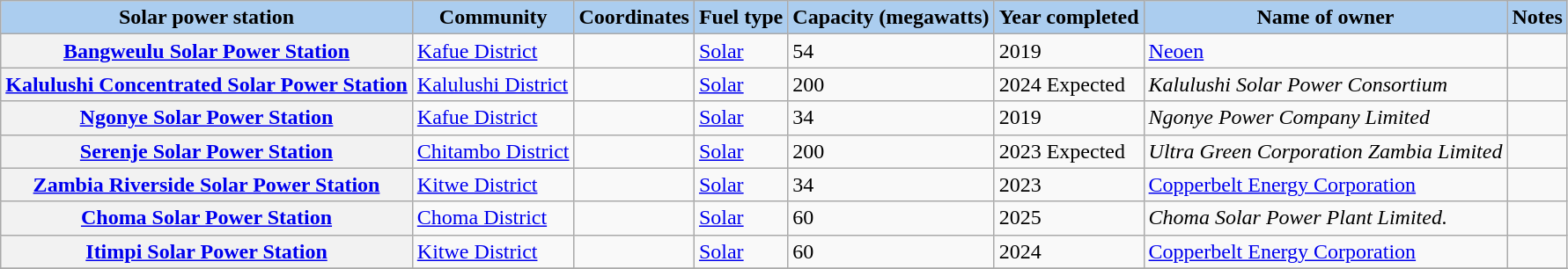<table class="wikitable sortable">
<tr>
<th style="background-color:#ABCDEF;">Solar power station</th>
<th style="background-color:#ABCDEF;">Community</th>
<th style="background-color:#ABCDEF;">Coordinates</th>
<th style="background-color:#ABCDEF;">Fuel type</th>
<th data-sort-type="number" style="background-color:#ABCDEF;">Capacity (megawatts)</th>
<th style="background-color:#ABCDEF;">Year completed</th>
<th style="background-color:#ABCDEF;">Name of owner</th>
<th style="background-color:#ABCDEF;">Notes</th>
</tr>
<tr>
<th><a href='#'>Bangweulu Solar Power Station</a></th>
<td><a href='#'>Kafue District</a></td>
<td></td>
<td><a href='#'>Solar</a></td>
<td>54</td>
<td>2019</td>
<td><a href='#'>Neoen</a></td>
<td></td>
</tr>
<tr>
<th><a href='#'>Kalulushi Concentrated Solar Power Station</a></th>
<td><a href='#'>Kalulushi District</a></td>
<td></td>
<td><a href='#'>Solar</a></td>
<td>200</td>
<td>2024 Expected</td>
<td><em>Kalulushi Solar Power Consortium</em></td>
<td></td>
</tr>
<tr>
<th><a href='#'>Ngonye Solar Power Station</a></th>
<td><a href='#'>Kafue District</a></td>
<td></td>
<td><a href='#'>Solar</a></td>
<td>34</td>
<td>2019</td>
<td><em>Ngonye Power Company Limited</em></td>
<td></td>
</tr>
<tr>
<th><a href='#'>Serenje Solar Power Station</a></th>
<td><a href='#'>Chitambo District</a></td>
<td></td>
<td><a href='#'>Solar</a></td>
<td>200</td>
<td>2023 Expected</td>
<td><em>Ultra Green Corporation Zambia Limited</em></td>
<td></td>
</tr>
<tr>
<th><a href='#'>Zambia Riverside Solar Power Station</a></th>
<td><a href='#'>Kitwe District</a></td>
<td></td>
<td><a href='#'>Solar</a></td>
<td>34</td>
<td>2023</td>
<td><a href='#'>Copperbelt Energy Corporation</a></td>
<td></td>
</tr>
<tr>
<th><a href='#'>Choma Solar Power Station</a></th>
<td><a href='#'>Choma District</a></td>
<td></td>
<td><a href='#'>Solar</a></td>
<td>60</td>
<td>2025</td>
<td><em>Choma Solar Power Plant Limited.</em></td>
<td></td>
</tr>
<tr>
<th><a href='#'>Itimpi Solar Power Station</a></th>
<td><a href='#'>Kitwe District</a></td>
<td></td>
<td><a href='#'>Solar</a></td>
<td>60</td>
<td>2024</td>
<td><a href='#'>Copperbelt Energy Corporation</a></td>
<td></td>
</tr>
<tr>
</tr>
</table>
